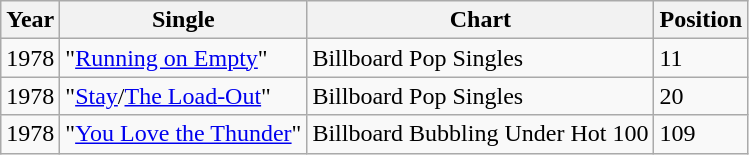<table class="wikitable">
<tr>
<th align="left">Year</th>
<th align="left">Single</th>
<th align="left">Chart</th>
<th align="left">Position</th>
</tr>
<tr>
<td align="left">1978</td>
<td align="left">"<a href='#'>Running on Empty</a>"</td>
<td align="left">Billboard Pop Singles</td>
<td align="left">11</td>
</tr>
<tr>
<td align="left">1978</td>
<td align="left">"<a href='#'>Stay</a>/<a href='#'>The Load-Out</a>"</td>
<td align="left">Billboard Pop Singles</td>
<td align="left">20</td>
</tr>
<tr>
<td align="left">1978</td>
<td align="left">"<a href='#'>You Love the Thunder</a>"</td>
<td align="left">Billboard Bubbling Under Hot 100</td>
<td align="left">109</td>
</tr>
</table>
